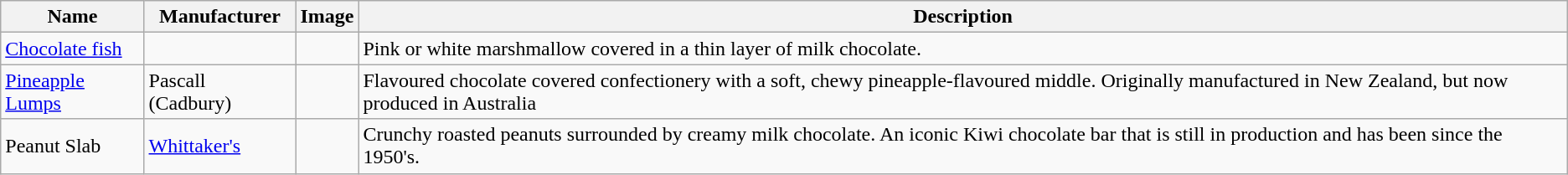<table class="wikitable sortable">
<tr>
<th>Name</th>
<th>Manufacturer</th>
<th class="unsortable">Image</th>
<th>Description</th>
</tr>
<tr>
<td><a href='#'>Chocolate fish</a></td>
<td></td>
<td></td>
<td>Pink or white marshmallow covered in a thin layer of milk chocolate.</td>
</tr>
<tr>
<td><a href='#'>Pineapple Lumps</a></td>
<td>Pascall (Cadbury)</td>
<td></td>
<td>Flavoured chocolate covered confectionery with a soft, chewy pineapple-flavoured middle. Originally manufactured in New Zealand, but now produced in Australia</td>
</tr>
<tr>
<td>Peanut Slab</td>
<td><a href='#'>Whittaker's</a></td>
<td></td>
<td>Crunchy roasted peanuts surrounded by creamy milk chocolate. An iconic Kiwi chocolate bar that is still in production and has been since the 1950's.</td>
</tr>
</table>
